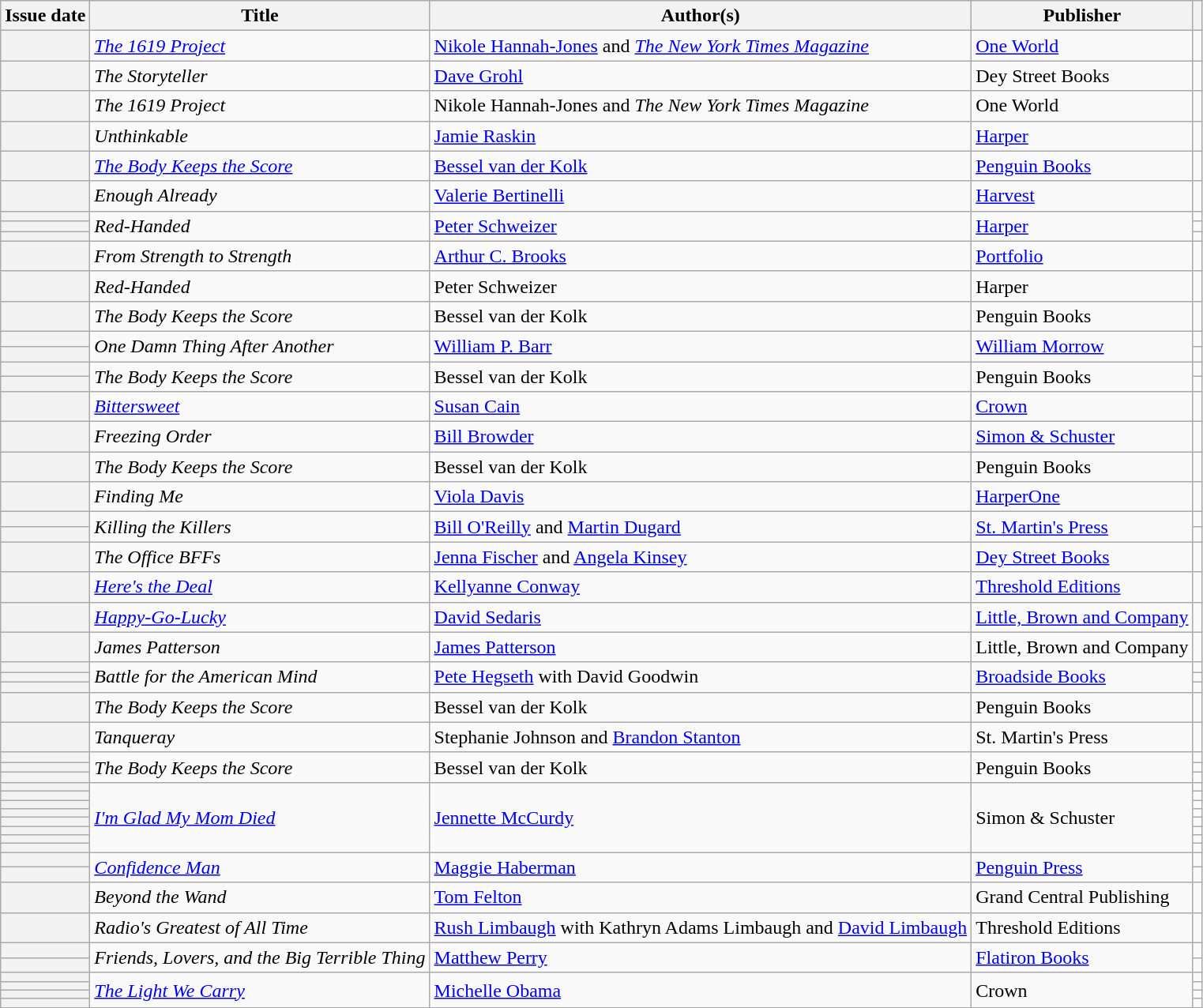<table class="wikitable sortable plainrowheaders">
<tr>
<th scope=col>Issue date</th>
<th scope=col>Title</th>
<th scope=col>Author(s)</th>
<th scope=col>Publisher</th>
<th scope=col class=unsortable></th>
</tr>
<tr>
<th scope=row></th>
<td rowspan="1"><em><a href='#'>The 1619 Project</a></em></td>
<td rowspan="1"><a href='#'>Nikole Hannah-Jones</a> and <em><a href='#'>The New York Times Magazine</a></em></td>
<td rowspan="1"><a href='#'>One World</a></td>
<td style="text-align: center;"></td>
</tr>
<tr>
<th scope=row></th>
<td rowspan="1"><em>The Storyteller</em></td>
<td rowspan="1"><a href='#'>Dave Grohl</a></td>
<td rowspan="1">Dey Street Books</td>
<td style="text-align: center;"></td>
</tr>
<tr>
<th scope=row></th>
<td rowspan="1"><em>The 1619 Project</em></td>
<td rowspan="1">Nikole Hannah-Jones and <em>The New York Times Magazine</em></td>
<td rowspan="1">One World</td>
<td style="text-align: center;"></td>
</tr>
<tr>
<th scope=row></th>
<td rowspan="1"><em>Unthinkable</em></td>
<td rowspan="1"><a href='#'>Jamie Raskin</a></td>
<td rowspan="1"><a href='#'>Harper</a></td>
<td style="text-align: center;"></td>
</tr>
<tr>
<th scope=row></th>
<td rowspan="1"><em><a href='#'>The Body Keeps the Score</a></em></td>
<td rowspan="1"><a href='#'>Bessel van der Kolk</a></td>
<td rowspan="1"><a href='#'>Penguin Books</a></td>
<td style="text-align: center;"></td>
</tr>
<tr>
<th scope=row></th>
<td rowspan="1"><em>Enough Already</em></td>
<td rowspan="1"><a href='#'>Valerie Bertinelli</a></td>
<td rowspan="1"><a href='#'>Harvest</a></td>
<td style="text-align: center;"></td>
</tr>
<tr>
<th scope=row></th>
<td rowspan="3"><em>Red-Handed</em></td>
<td rowspan="3"><a href='#'>Peter Schweizer</a></td>
<td rowspan="3"><a href='#'>Harper</a></td>
<td style="text-align: center;"></td>
</tr>
<tr>
<th scope=row></th>
<td style="text-align: center;"></td>
</tr>
<tr>
<th scope=row></th>
<td style="text-align: center;"></td>
</tr>
<tr>
<th scope=row></th>
<td rowspan="1"><em>From Strength to Strength</em></td>
<td rowspan="1"><a href='#'>Arthur C. Brooks</a></td>
<td rowspan="1"><a href='#'>Portfolio</a></td>
<td style="text-align: center;"></td>
</tr>
<tr>
<th scope=row></th>
<td rowspan="1"><em>Red-Handed</em></td>
<td rowspan="1">Peter Schweizer</td>
<td rowspan="1">Harper</td>
<td style="text-align: center;"></td>
</tr>
<tr>
<th scope=row></th>
<td rowspan="1"><em>The Body Keeps the Score</em></td>
<td rowspan="1">Bessel van der Kolk</td>
<td rowspan="1">Penguin Books</td>
<td style="text-align: center;"></td>
</tr>
<tr>
<th scope=row></th>
<td rowspan="2"><em>One Damn Thing After Another</em></td>
<td rowspan="2"><a href='#'>William P. Barr</a></td>
<td rowspan="2"><a href='#'>William Morrow</a></td>
<td style="text-align: center;"></td>
</tr>
<tr>
<th scope=row></th>
<td style="text-align: center;"></td>
</tr>
<tr>
<th scope=row></th>
<td rowspan="2"><em>The Body Keeps the Score</em></td>
<td rowspan="2">Bessel van der Kolk</td>
<td rowspan="2">Penguin Books</td>
<td style="text-align: center;"></td>
</tr>
<tr>
<th scope=row></th>
<td style="text-align: center;"></td>
</tr>
<tr>
<th scope=row></th>
<td rowspan="1"><em><a href='#'>Bittersweet</a></em></td>
<td rowspan="1"><a href='#'>Susan Cain</a></td>
<td rowspan="1"><a href='#'>Crown</a></td>
<td style="text-align: center;"></td>
</tr>
<tr>
<th scope=row></th>
<td rowspan="1"><em>Freezing Order</em></td>
<td rowspan="1"><a href='#'>Bill Browder</a></td>
<td rowspan="1"><a href='#'>Simon & Schuster</a></td>
<td style="text-align: center;"></td>
</tr>
<tr>
<th scope=row></th>
<td rowspan="1"><em>The Body Keeps the Score</em></td>
<td rowspan="1">Bessel van der Kolk</td>
<td rowspan="1">Penguin Books</td>
<td style="text-align: center;"></td>
</tr>
<tr>
<th scope=row></th>
<td rowspan="1"><em>Finding Me</em></td>
<td rowspan="1"><a href='#'>Viola Davis</a></td>
<td rowspan="1"><a href='#'>HarperOne</a></td>
<td style="text-align: center;"></td>
</tr>
<tr>
<th scope=row></th>
<td rowspan="2"><em>Killing the Killers</em></td>
<td rowspan="2"><a href='#'>Bill O'Reilly</a> and <a href='#'>Martin Dugard</a></td>
<td rowspan="2"><a href='#'>St. Martin's Press</a></td>
<td style="text-align: center;"></td>
</tr>
<tr>
<th scope=row></th>
<td style="text-align: center;"></td>
</tr>
<tr>
<th scope=row></th>
<td rowspan="1"><em>The Office BFFs</em></td>
<td rowspan="1"><a href='#'>Jenna Fischer</a> and <a href='#'>Angela Kinsey</a></td>
<td rowspan="1"><a href='#'>Dey Street Books</a></td>
<td style="text-align: center;"></td>
</tr>
<tr>
<th scope=row></th>
<td rowspan="1"><em><a href='#'>Here's the Deal</a></em></td>
<td rowspan="1"><a href='#'>Kellyanne Conway</a></td>
<td rowspan="1"><a href='#'>Threshold Editions</a></td>
<td style="text-align: center;"></td>
</tr>
<tr>
<th scope=row></th>
<td rowspan="1"><em><a href='#'>Happy-Go-Lucky</a></em></td>
<td rowspan="1"><a href='#'>David Sedaris</a></td>
<td rowspan="1"><a href='#'>Little, Brown and Company</a></td>
<td style="text-align: center;"></td>
</tr>
<tr>
<th scope=row></th>
<td rowspan="1"><em>James Patterson</em></td>
<td rowspan="1"><a href='#'>James Patterson</a></td>
<td rowspan="1">Little, Brown and Company</td>
<td style="text-align: center;"></td>
</tr>
<tr>
<th scope=row></th>
<td rowspan="3"><em>Battle for the American Mind</em></td>
<td rowspan="3"><a href='#'>Pete Hegseth</a> with David Goodwin</td>
<td rowspan="3"><a href='#'>Broadside Books</a></td>
<td style="text-align: center;"></td>
</tr>
<tr>
<th scope=row></th>
<td style="text-align: center;"></td>
</tr>
<tr>
<th scope=row></th>
<td style="text-align: center;"></td>
</tr>
<tr>
<th scope=row></th>
<td rowspan="1"><em>The Body Keeps the Score</em></td>
<td rowspan="1">Bessel van der Kolk</td>
<td rowspan="1">Penguin Books</td>
<td style="text-align: center;"></td>
</tr>
<tr>
<th scope=row></th>
<td rowspan="1"><em>Tanqueray</em></td>
<td rowspan="1">Stephanie Johnson and <a href='#'>Brandon Stanton</a></td>
<td rowspan="1">St. Martin's Press</td>
<td style="text-align: center;"></td>
</tr>
<tr>
<th scope=row></th>
<td rowspan="3"><em>The Body Keeps the Score</em></td>
<td rowspan="3">Bessel van der Kolk</td>
<td rowspan="3">Penguin Books</td>
<td style="text-align: center;"></td>
</tr>
<tr>
<th scope=row></th>
<td style="text-align: center;"></td>
</tr>
<tr>
<th scope=row></th>
<td style="text-align: center;"></td>
</tr>
<tr>
<th scope=row></th>
<td rowspan="8"><em><a href='#'>I'm Glad My Mom Died</a></em></td>
<td rowspan="8"><a href='#'>Jennette McCurdy</a></td>
<td rowspan="8">Simon & Schuster</td>
<td style="text-align: center;"></td>
</tr>
<tr>
<th scope=row></th>
<td style="text-align: center;"></td>
</tr>
<tr>
<th scope=row></th>
<td style="text-align: center;"></td>
</tr>
<tr>
<th scope=row></th>
<td style="text-align: center;"></td>
</tr>
<tr>
<th scope=row></th>
<td style="text-align: center;"></td>
</tr>
<tr>
<th scope=row></th>
<td style="text-align: center;"></td>
</tr>
<tr>
<th scope=row></th>
<td style="text-align: center;"></td>
</tr>
<tr>
<th scope=row></th>
<td style="text-align: center;"></td>
</tr>
<tr>
<th scope=row></th>
<td rowspan="2"><em><a href='#'>Confidence Man</a></em></td>
<td rowspan="2"><a href='#'>Maggie Haberman</a></td>
<td rowspan="2"><a href='#'>Penguin Press</a></td>
<td style="text-align: center;"></td>
</tr>
<tr>
<th scope=row></th>
<td style="text-align: center;"></td>
</tr>
<tr>
<th scope=row></th>
<td rowspan="1"><em>Beyond the Wand</em></td>
<td rowspan="1"><a href='#'>Tom Felton</a></td>
<td rowspan="1">Grand Central Publishing</td>
<td style="text-align: center;"></td>
</tr>
<tr>
<th scope=row></th>
<td rowspan="1"><em>Radio's Greatest of All Time</em></td>
<td rowspan="1"><a href='#'>Rush Limbaugh</a> with Kathryn Adams Limbaugh and <a href='#'>David Limbaugh</a></td>
<td rowspan="1">Threshold Editions</td>
<td style="text-align: center;"></td>
</tr>
<tr>
<th scope=row></th>
<td rowspan="2"><em>Friends, Lovers, and the Big Terrible Thing</em></td>
<td rowspan="2"><a href='#'>Matthew Perry</a></td>
<td rowspan="2"><a href='#'>Flatiron Books</a></td>
<td style="text-align: center;"></td>
</tr>
<tr>
<th scope=row></th>
<td style="text-align: center;"></td>
</tr>
<tr>
<th scope=row></th>
<td rowspan="4"><em><a href='#'>The Light We Carry</a></em></td>
<td rowspan="4"><a href='#'>Michelle Obama</a></td>
<td rowspan="4">Crown</td>
<td style="text-align: center;"></td>
</tr>
<tr>
<th scope=row></th>
<td style="text-align: center;"></td>
</tr>
<tr>
<th scope=row></th>
<td style="text-align: center;"></td>
</tr>
<tr>
<th scope=row></th>
<td style="text-align: center;"></td>
</tr>
<tr>
</tr>
</table>
